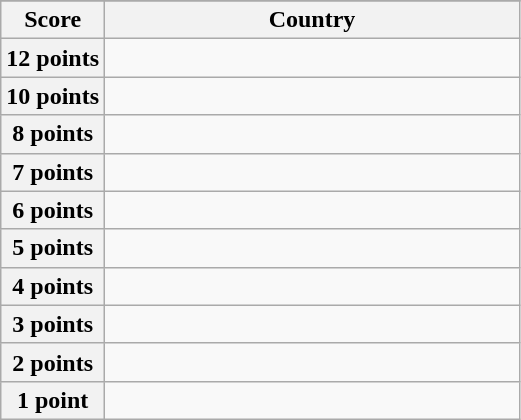<table class="wikitable">
<tr>
</tr>
<tr>
<th scope="col" width="20%">Score</th>
<th scope="col">Country</th>
</tr>
<tr>
<th scope="row">12 points</th>
<td></td>
</tr>
<tr>
<th scope="row">10 points</th>
<td></td>
</tr>
<tr>
<th scope="row">8 points</th>
<td></td>
</tr>
<tr>
<th scope="row">7 points</th>
<td></td>
</tr>
<tr>
<th scope="row">6 points</th>
<td></td>
</tr>
<tr>
<th scope="row">5 points</th>
<td></td>
</tr>
<tr>
<th scope="row">4 points</th>
<td></td>
</tr>
<tr>
<th scope="row">3 points</th>
<td></td>
</tr>
<tr>
<th scope="row">2 points</th>
<td></td>
</tr>
<tr>
<th scope="row">1 point</th>
<td></td>
</tr>
</table>
